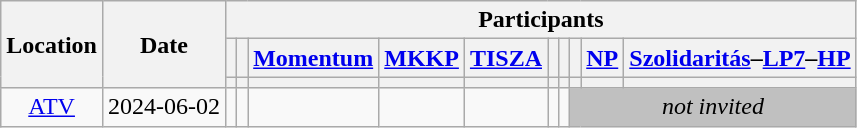<table class="wikitable" style="text-align:center">
<tr align="center">
<th rowspan="3">Location</th>
<th rowspan="3">Date</th>
<th colspan=11>Participants</th>
</tr>
<tr>
<th></th>
<th></th>
<th><a href='#'>Momentum</a></th>
<th><a href='#'>MKKP</a></th>
<th><a href='#'>TISZA</a></th>
<th></th>
<th></th>
<th></th>
<th><a href='#'>NP</a></th>
<th><a href='#'>Szolidaritás</a>–<a href='#'>LP7</a>–<a href='#'>HP</a></th>
</tr>
<tr>
<th></th>
<th></th>
<th></th>
<th></th>
<th></th>
<th></th>
<th></th>
<th></th>
<th></th>
<th></th>
</tr>
<tr>
<td><a href='#'>ATV</a></td>
<td>2024-06-02</td>
<td></td>
<td></td>
<td></td>
<td></td>
<td></td>
<td></td>
<td></td>
<td style="background:#C0C0C0" colspan=3><em>not invited</em></td>
</tr>
</table>
